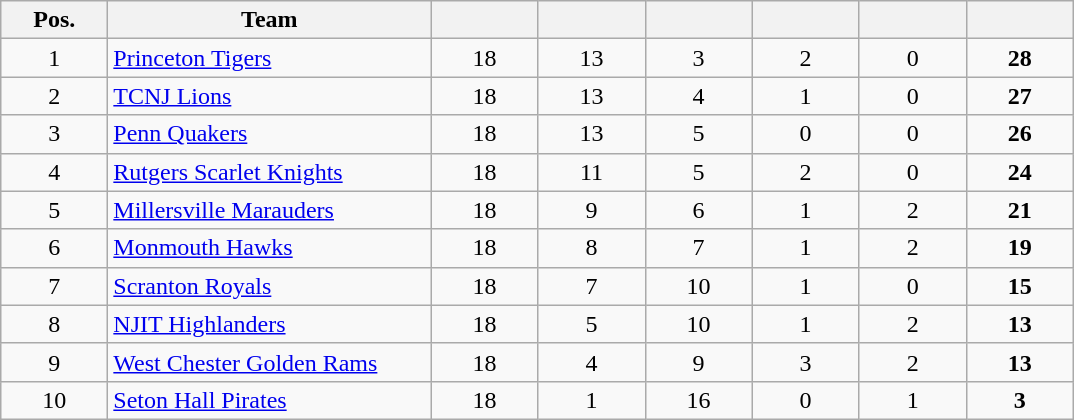<table class="wikitable sortable">
<tr>
<th style="width: 4em;">Pos.</th>
<th style="width: 13em;">Team</th>
<th style="width: 4em;"></th>
<th style="width: 4em;"></th>
<th style="width: 4em;"></th>
<th style="width: 4em;"></th>
<th style="width: 4em;"></th>
<th style="width: 4em;"></th>
</tr>
<tr style="text-align:center;">
<td style="text-align:center;">1</td>
<td style="text-align:left;"><a href='#'>Princeton Tigers</a></td>
<td>18</td>
<td>13</td>
<td>3</td>
<td>2</td>
<td>0</td>
<td><strong>28</strong></td>
</tr>
<tr style="text-align:center;">
<td style="text-align:center;">2</td>
<td style="text-align:left;"><a href='#'>TCNJ Lions</a></td>
<td>18</td>
<td>13</td>
<td>4</td>
<td>1</td>
<td>0</td>
<td><strong>27</strong></td>
</tr>
<tr style="text-align:center;">
<td style="text-align:center;">3</td>
<td style="text-align:left;"><a href='#'>Penn Quakers</a></td>
<td>18</td>
<td>13</td>
<td>5</td>
<td>0</td>
<td>0</td>
<td><strong>26</strong></td>
</tr>
<tr style="text-align:center;">
<td style="text-align:center;">4</td>
<td style="text-align:left;"><a href='#'>Rutgers Scarlet Knights</a></td>
<td>18</td>
<td>11</td>
<td>5</td>
<td>2</td>
<td>0</td>
<td><strong>24</strong></td>
</tr>
<tr style="text-align:center;">
<td style="text-align:center;">5</td>
<td style="text-align:left;"><a href='#'>Millersville Marauders</a></td>
<td>18</td>
<td>9</td>
<td>6</td>
<td>1</td>
<td>2</td>
<td><strong>21</strong></td>
</tr>
<tr style="text-align:center;">
<td style="text-align:center;">6</td>
<td style="text-align:left;"><a href='#'>Monmouth Hawks</a></td>
<td>18</td>
<td>8</td>
<td>7</td>
<td>1</td>
<td>2</td>
<td><strong>19</strong></td>
</tr>
<tr style="text-align:center;">
<td style="text-align:center;">7</td>
<td style="text-align:left;"><a href='#'>Scranton Royals</a></td>
<td>18</td>
<td>7</td>
<td>10</td>
<td>1</td>
<td>0</td>
<td><strong>15</strong></td>
</tr>
<tr style="text-align:center;">
<td style="text-align:center;">8</td>
<td style="text-align:left;"><a href='#'>NJIT Highlanders</a></td>
<td>18</td>
<td>5</td>
<td>10</td>
<td>1</td>
<td>2</td>
<td><strong>13</strong></td>
</tr>
<tr style="text-align:center;">
<td style="text-align:center;">9</td>
<td style="text-align:left;"><a href='#'>West Chester Golden Rams</a></td>
<td>18</td>
<td>4</td>
<td>9</td>
<td>3</td>
<td>2</td>
<td><strong>13</strong></td>
</tr>
<tr style="text-align:center;">
<td style="text-align:center;">10</td>
<td style="text-align:left;"><a href='#'>Seton Hall Pirates</a></td>
<td>18</td>
<td>1</td>
<td>16</td>
<td>0</td>
<td>1</td>
<td><strong>3</strong></td>
</tr>
</table>
